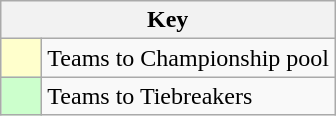<table class="wikitable" style="text-align: center;">
<tr>
<th colspan=2>Key</th>
</tr>
<tr>
<td style="background:#ffc; width:20px;"></td>
<td align=left>Teams to Championship pool</td>
</tr>
<tr>
<td style="background:#ccffcc; width:20px;"></td>
<td align=left>Teams to Tiebreakers</td>
</tr>
</table>
